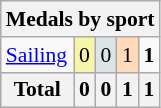<table class="wikitable" style="font-size:90%; text-align:center;">
<tr>
<th colspan="5">Medals by sport</th>
</tr>
<tr>
<td align="left"><a href='#'>Sailing</a></td>
<td style="background:#F7F6A8;">0</td>
<td style="background:#DCE5E5;">0</td>
<td style="background:#FFDAB9;">1</td>
<td><strong>1</strong></td>
</tr>
<tr class="sortbottom">
<th>Total</th>
<th>0</th>
<th>0</th>
<th>1</th>
<th>1</th>
</tr>
</table>
